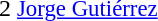<table cellspacing=0 cellpadding=0>
<tr>
<td><div>2 </div></td>
<td style="font-size: 95%"> <a href='#'>Jorge Gutiérrez</a></td>
</tr>
</table>
